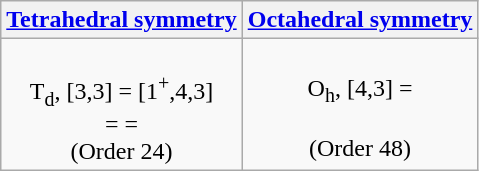<table class=wikitable>
<tr>
<th><a href='#'>Tetrahedral symmetry</a></th>
<th><a href='#'>Octahedral symmetry</a></th>
</tr>
<tr align=center>
<td><br>T<sub>d</sub>, [3,3] = [1<sup>+</sup>,4,3]<br> =  = <br>(Order 24)</td>
<td><br>O<sub>h</sub>, [4,3] = <br><br>(Order 48)</td>
</tr>
</table>
